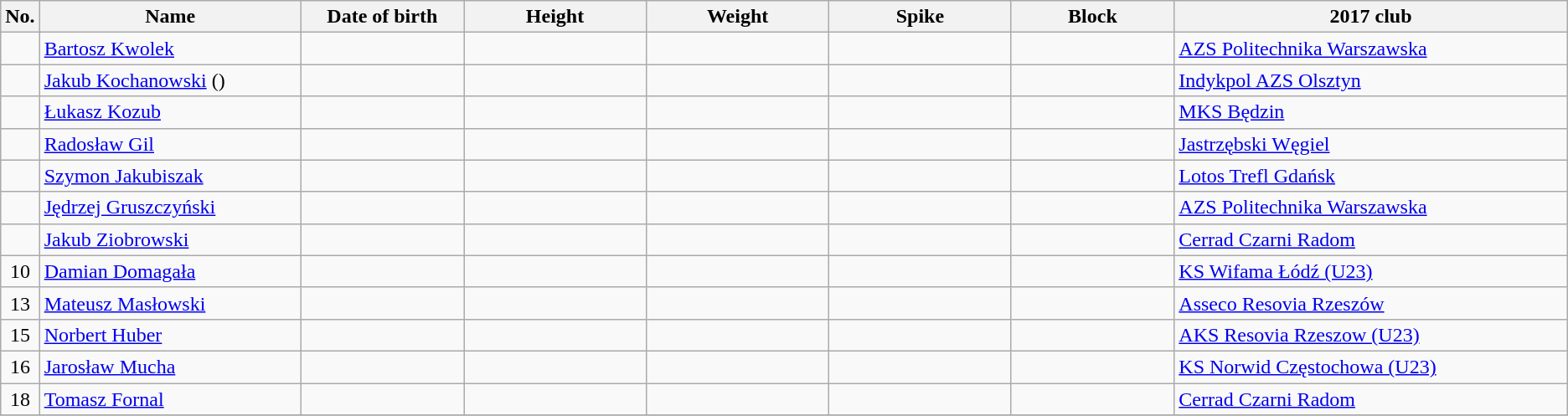<table class="wikitable sortable" style="font-size:100%; text-align:center;">
<tr>
<th>No.</th>
<th style="width:13em">Name</th>
<th style="width:8em">Date of birth</th>
<th style="width:9em">Height</th>
<th style="width:9em">Weight</th>
<th style="width:9em">Spike</th>
<th style="width:8em">Block</th>
<th style="width:20em">2017 club</th>
</tr>
<tr>
<td></td>
<td align=left><a href='#'>Bartosz Kwolek</a></td>
<td align=right></td>
<td></td>
<td></td>
<td></td>
<td></td>
<td align=left> <a href='#'>AZS Politechnika Warszawska</a></td>
</tr>
<tr>
<td></td>
<td align=left><a href='#'>Jakub Kochanowski</a> ()</td>
<td align=right></td>
<td></td>
<td></td>
<td></td>
<td></td>
<td align=left> <a href='#'>Indykpol AZS Olsztyn</a></td>
</tr>
<tr>
<td></td>
<td align=left><a href='#'>Łukasz Kozub</a></td>
<td align=right></td>
<td></td>
<td></td>
<td></td>
<td></td>
<td align=left> <a href='#'>MKS Będzin</a></td>
</tr>
<tr>
<td></td>
<td align=left><a href='#'>Radosław Gil</a></td>
<td align=right></td>
<td></td>
<td></td>
<td></td>
<td></td>
<td align=left> <a href='#'>Jastrzębski Węgiel</a></td>
</tr>
<tr>
<td></td>
<td align=left><a href='#'>Szymon Jakubiszak</a></td>
<td align=right></td>
<td></td>
<td></td>
<td></td>
<td></td>
<td align=left> <a href='#'>Lotos Trefl Gdańsk</a></td>
</tr>
<tr>
<td></td>
<td align=left><a href='#'>Jędrzej Gruszczyński</a></td>
<td align=right></td>
<td></td>
<td></td>
<td></td>
<td></td>
<td align=left> <a href='#'>AZS Politechnika Warszawska</a></td>
</tr>
<tr>
<td></td>
<td align=left><a href='#'>Jakub Ziobrowski</a></td>
<td align=right></td>
<td></td>
<td></td>
<td></td>
<td></td>
<td align=left> <a href='#'>Cerrad Czarni Radom</a></td>
</tr>
<tr>
<td>10</td>
<td align=left><a href='#'>Damian Domagała</a></td>
<td align=right></td>
<td></td>
<td></td>
<td></td>
<td></td>
<td align=left> <a href='#'>KS Wifama Łódź (U23)</a></td>
</tr>
<tr>
<td>13</td>
<td align=left><a href='#'>Mateusz Masłowski</a></td>
<td align=right></td>
<td></td>
<td></td>
<td></td>
<td></td>
<td align=left> <a href='#'>Asseco Resovia Rzeszów</a></td>
</tr>
<tr>
<td>15</td>
<td align=left><a href='#'>Norbert Huber</a></td>
<td align=right></td>
<td></td>
<td></td>
<td></td>
<td></td>
<td align=left> <a href='#'>AKS Resovia Rzeszow (U23)</a></td>
</tr>
<tr>
<td>16</td>
<td align=left><a href='#'>Jarosław Mucha</a></td>
<td align=right></td>
<td></td>
<td></td>
<td></td>
<td></td>
<td align=left> <a href='#'>KS Norwid Częstochowa (U23)</a></td>
</tr>
<tr>
<td>18</td>
<td align=left><a href='#'>Tomasz Fornal</a></td>
<td align=right></td>
<td></td>
<td></td>
<td></td>
<td></td>
<td align=left> <a href='#'>Cerrad Czarni Radom</a></td>
</tr>
<tr>
</tr>
</table>
